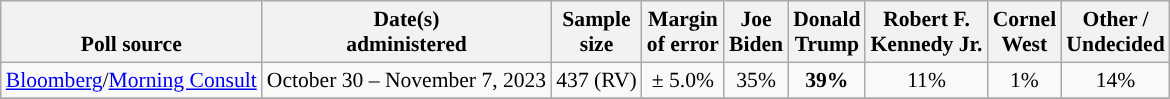<table class="wikitable sortable mw-datatable" style="font-size:90%;text-align:center;line-height:17px">
<tr valign=bottom>
<th>Poll source</th>
<th>Date(s)<br>administered</th>
<th>Sample<br>size</th>
<th>Margin<br>of error</th>
<th class="unsortable">Joe<br>Biden<br></th>
<th class="unsortable">Donald<br>Trump<br></th>
<th class="unsortable">Robert F.<br>Kennedy Jr.<br></th>
<th class="unsortable">Cornel<br>West<br></th>
<th class="unsortable">Other /<br>Undecided</th>
</tr>
<tr>
<td style="text-align:left;"><a href='#'>Bloomberg</a>/<a href='#'>Morning Consult</a></td>
<td data-sort-value="2023-11-09">October 30 – November 7, 2023</td>
<td>437 (RV)</td>
<td>± 5.0%</td>
<td>35%</td>
<td style="background-color:"><strong>39%</strong></td>
<td>11%</td>
<td>1%</td>
<td>14%</td>
</tr>
<tr>
</tr>
</table>
